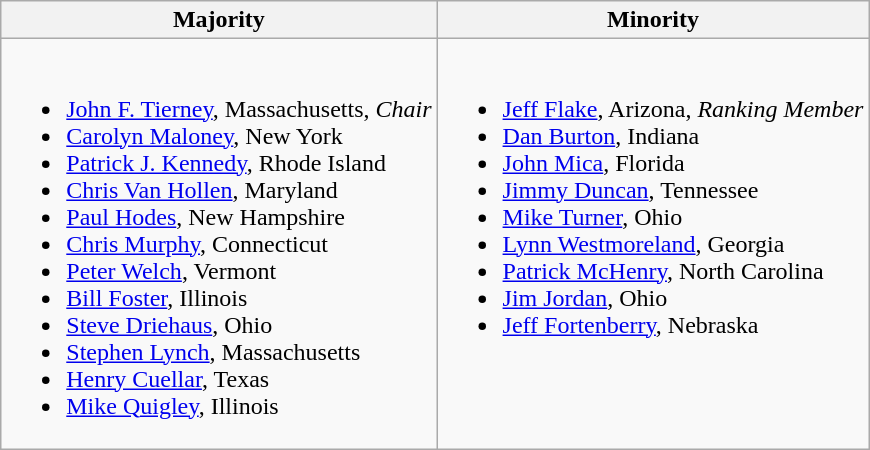<table class=wikitable>
<tr>
<th>Majority</th>
<th>Minority</th>
</tr>
<tr valign=top>
<td><br><ul><li><a href='#'>John F. Tierney</a>, Massachusetts, <em>Chair</em></li><li><a href='#'>Carolyn Maloney</a>, New York</li><li><a href='#'>Patrick J. Kennedy</a>, Rhode Island</li><li><a href='#'>Chris Van Hollen</a>, Maryland</li><li><a href='#'>Paul Hodes</a>, New Hampshire</li><li><a href='#'>Chris Murphy</a>, Connecticut</li><li><a href='#'>Peter Welch</a>, Vermont</li><li><a href='#'>Bill Foster</a>, Illinois</li><li><a href='#'>Steve Driehaus</a>, Ohio</li><li><a href='#'>Stephen Lynch</a>, Massachusetts</li><li><a href='#'>Henry Cuellar</a>, Texas</li><li><a href='#'>Mike Quigley</a>, Illinois</li></ul></td>
<td><br><ul><li><a href='#'>Jeff Flake</a>, Arizona, <em>Ranking Member</em></li><li><a href='#'>Dan Burton</a>, Indiana</li><li><a href='#'>John Mica</a>, Florida</li><li><a href='#'>Jimmy Duncan</a>, Tennessee</li><li><a href='#'>Mike Turner</a>, Ohio</li><li><a href='#'>Lynn Westmoreland</a>, Georgia</li><li><a href='#'>Patrick McHenry</a>, North Carolina</li><li><a href='#'>Jim Jordan</a>, Ohio</li><li><a href='#'>Jeff Fortenberry</a>, Nebraska</li></ul></td>
</tr>
</table>
